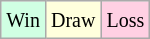<table class="wikitable">
<tr>
<td style="background-color: #d0ffe3;"><small>Win</small></td>
<td style="background-color: #ffffdd;"><small>Draw</small></td>
<td style="background-color: #ffd0e3;"><small>Loss</small></td>
</tr>
</table>
